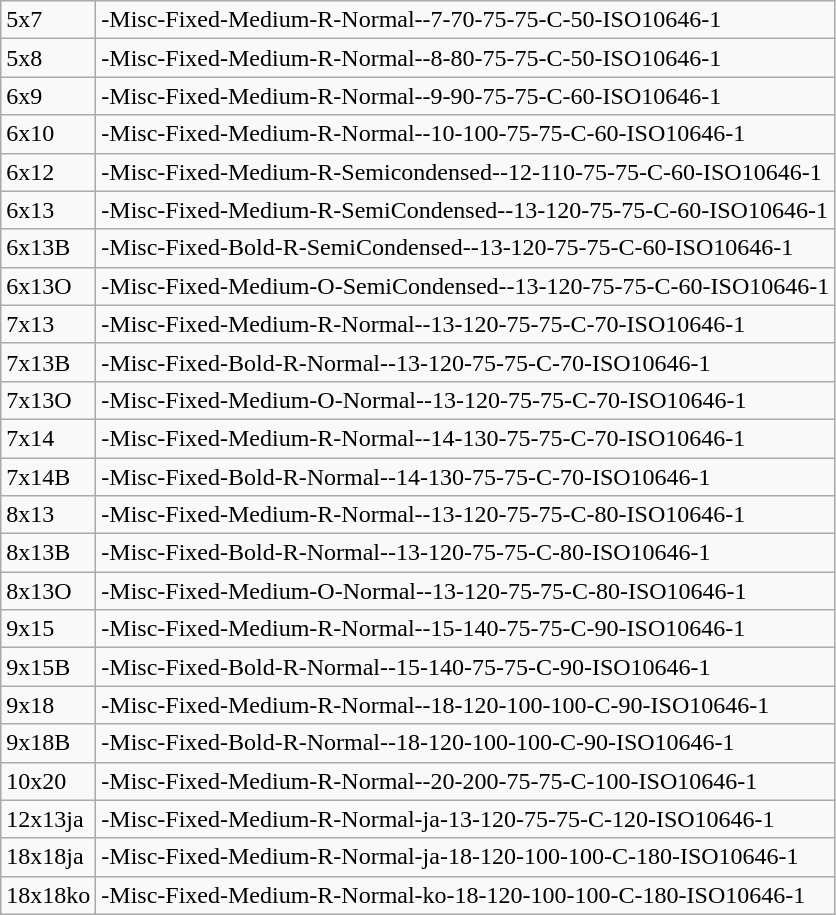<table class="wikitable">
<tr>
<td>5x7</td>
<td>-Misc-Fixed-Medium-R-Normal--7-70-75-75-C-50-ISO10646-1</td>
</tr>
<tr>
<td>5x8</td>
<td>-Misc-Fixed-Medium-R-Normal--8-80-75-75-C-50-ISO10646-1</td>
</tr>
<tr |>
<td>6x9</td>
<td>-Misc-Fixed-Medium-R-Normal--9-90-75-75-C-60-ISO10646-1</td>
</tr>
<tr>
<td>6x10</td>
<td>-Misc-Fixed-Medium-R-Normal--10-100-75-75-C-60-ISO10646-1</td>
</tr>
<tr>
<td>6x12</td>
<td>-Misc-Fixed-Medium-R-Semicondensed--12-110-75-75-C-60-ISO10646-1</td>
</tr>
<tr>
<td>6x13</td>
<td>-Misc-Fixed-Medium-R-SemiCondensed--13-120-75-75-C-60-ISO10646-1</td>
</tr>
<tr>
<td>6x13B</td>
<td>-Misc-Fixed-Bold-R-SemiCondensed--13-120-75-75-C-60-ISO10646-1</td>
</tr>
<tr>
<td>6x13O</td>
<td>-Misc-Fixed-Medium-O-SemiCondensed--13-120-75-75-C-60-ISO10646-1</td>
</tr>
<tr>
<td>7x13</td>
<td>-Misc-Fixed-Medium-R-Normal--13-120-75-75-C-70-ISO10646-1</td>
</tr>
<tr>
<td>7x13B</td>
<td>-Misc-Fixed-Bold-R-Normal--13-120-75-75-C-70-ISO10646-1</td>
</tr>
<tr>
<td>7x13O</td>
<td>-Misc-Fixed-Medium-O-Normal--13-120-75-75-C-70-ISO10646-1</td>
</tr>
<tr>
<td>7x14</td>
<td>-Misc-Fixed-Medium-R-Normal--14-130-75-75-C-70-ISO10646-1</td>
</tr>
<tr>
<td>7x14B</td>
<td>-Misc-Fixed-Bold-R-Normal--14-130-75-75-C-70-ISO10646-1</td>
</tr>
<tr>
<td>8x13</td>
<td>-Misc-Fixed-Medium-R-Normal--13-120-75-75-C-80-ISO10646-1</td>
</tr>
<tr>
<td>8x13B</td>
<td>-Misc-Fixed-Bold-R-Normal--13-120-75-75-C-80-ISO10646-1</td>
</tr>
<tr>
<td>8x13O</td>
<td>-Misc-Fixed-Medium-O-Normal--13-120-75-75-C-80-ISO10646-1</td>
</tr>
<tr>
<td>9x15</td>
<td>-Misc-Fixed-Medium-R-Normal--15-140-75-75-C-90-ISO10646-1</td>
</tr>
<tr>
<td>9x15B</td>
<td>-Misc-Fixed-Bold-R-Normal--15-140-75-75-C-90-ISO10646-1</td>
</tr>
<tr>
<td>9x18</td>
<td>-Misc-Fixed-Medium-R-Normal--18-120-100-100-C-90-ISO10646-1</td>
</tr>
<tr>
<td>9x18B</td>
<td>-Misc-Fixed-Bold-R-Normal--18-120-100-100-C-90-ISO10646-1</td>
</tr>
<tr>
<td>10x20</td>
<td>-Misc-Fixed-Medium-R-Normal--20-200-75-75-C-100-ISO10646-1</td>
</tr>
<tr>
<td>12x13ja</td>
<td>-Misc-Fixed-Medium-R-Normal-ja-13-120-75-75-C-120-ISO10646-1</td>
</tr>
<tr>
<td>18x18ja</td>
<td>-Misc-Fixed-Medium-R-Normal-ja-18-120-100-100-C-180-ISO10646-1</td>
</tr>
<tr>
<td>18x18ko</td>
<td>-Misc-Fixed-Medium-R-Normal-ko-18-120-100-100-C-180-ISO10646-1</td>
</tr>
</table>
